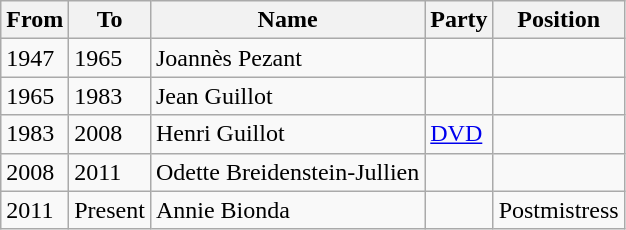<table class="wikitable">
<tr>
<th>From</th>
<th>To</th>
<th>Name</th>
<th>Party</th>
<th>Position</th>
</tr>
<tr>
<td>1947</td>
<td>1965</td>
<td>Joannès Pezant</td>
<td></td>
<td></td>
</tr>
<tr>
<td>1965</td>
<td>1983</td>
<td>Jean Guillot</td>
<td></td>
<td></td>
</tr>
<tr>
<td>1983</td>
<td>2008</td>
<td>Henri Guillot</td>
<td><a href='#'>DVD</a></td>
<td></td>
</tr>
<tr>
<td>2008</td>
<td>2011</td>
<td>Odette Breidenstein-Jullien</td>
<td></td>
<td></td>
</tr>
<tr>
<td>2011</td>
<td>Present</td>
<td>Annie Bionda</td>
<td></td>
<td>Postmistress</td>
</tr>
</table>
